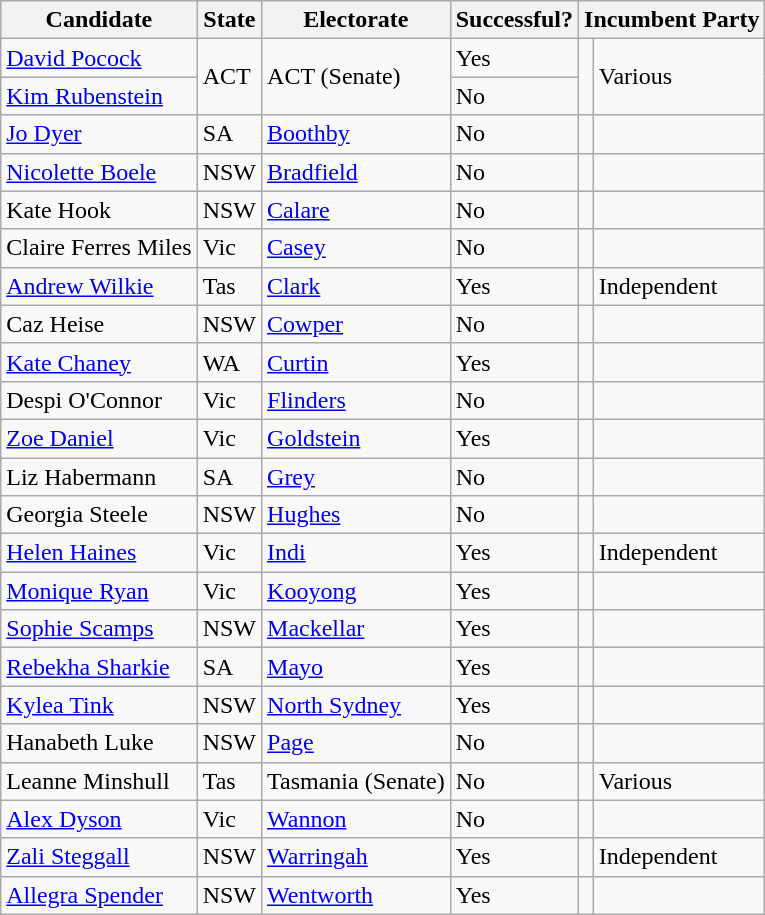<table class="wikitable sortable">
<tr>
<th>Candidate</th>
<th>State</th>
<th>Electorate</th>
<th>Successful?</th>
<th colspan="2">Incumbent Party</th>
</tr>
<tr>
<td><a href='#'>David Pocock</a></td>
<td rowspan="2">ACT</td>
<td rowspan="2">ACT (Senate)</td>
<td>Yes</td>
<td rowspan="2"></td>
<td rowspan="2">Various</td>
</tr>
<tr>
<td><a href='#'>Kim Rubenstein</a></td>
<td>No</td>
</tr>
<tr>
<td><a href='#'>Jo Dyer</a></td>
<td>SA</td>
<td><a href='#'>Boothby</a></td>
<td>No</td>
<td></td>
<td></td>
</tr>
<tr>
<td><a href='#'>Nicolette Boele</a></td>
<td>NSW</td>
<td><a href='#'>Bradfield</a></td>
<td>No</td>
<td></td>
<td></td>
</tr>
<tr>
<td>Kate Hook</td>
<td>NSW</td>
<td><a href='#'>Calare</a></td>
<td>No</td>
<td></td>
<td></td>
</tr>
<tr>
<td>Claire Ferres Miles</td>
<td>Vic</td>
<td><a href='#'>Casey</a></td>
<td>No</td>
<td></td>
<td></td>
</tr>
<tr>
<td><a href='#'>Andrew Wilkie</a></td>
<td>Tas</td>
<td><a href='#'>Clark</a></td>
<td>Yes</td>
<td></td>
<td>Independent</td>
</tr>
<tr>
<td>Caz Heise</td>
<td>NSW</td>
<td><a href='#'>Cowper</a></td>
<td>No</td>
<td></td>
<td></td>
</tr>
<tr>
<td><a href='#'>Kate Chaney</a></td>
<td>WA</td>
<td><a href='#'>Curtin</a></td>
<td>Yes</td>
<td></td>
<td></td>
</tr>
<tr>
<td>Despi O'Connor</td>
<td>Vic</td>
<td><a href='#'>Flinders</a></td>
<td>No</td>
<td></td>
<td></td>
</tr>
<tr>
<td><a href='#'>Zoe Daniel</a></td>
<td>Vic</td>
<td><a href='#'>Goldstein</a></td>
<td>Yes</td>
<td></td>
<td></td>
</tr>
<tr>
<td>Liz Habermann</td>
<td>SA</td>
<td><a href='#'>Grey</a></td>
<td>No</td>
<td></td>
<td></td>
</tr>
<tr>
<td>Georgia Steele</td>
<td>NSW</td>
<td><a href='#'>Hughes</a></td>
<td>No</td>
<td></td>
<td></td>
</tr>
<tr>
<td><a href='#'>Helen Haines</a></td>
<td>Vic</td>
<td><a href='#'>Indi</a></td>
<td>Yes</td>
<td></td>
<td>Independent</td>
</tr>
<tr>
<td><a href='#'>Monique Ryan</a></td>
<td>Vic</td>
<td><a href='#'>Kooyong</a></td>
<td>Yes</td>
<td></td>
<td></td>
</tr>
<tr>
<td><a href='#'>Sophie Scamps</a></td>
<td>NSW</td>
<td><a href='#'>Mackellar</a></td>
<td>Yes</td>
<td></td>
<td></td>
</tr>
<tr>
<td><a href='#'>Rebekha Sharkie</a></td>
<td>SA</td>
<td><a href='#'>Mayo</a></td>
<td>Yes</td>
<td></td>
<td></td>
</tr>
<tr>
<td><a href='#'>Kylea Tink</a></td>
<td>NSW</td>
<td><a href='#'>North Sydney</a></td>
<td>Yes</td>
<td></td>
<td></td>
</tr>
<tr>
<td>Hanabeth Luke</td>
<td>NSW</td>
<td><a href='#'>Page</a></td>
<td>No</td>
<td></td>
<td></td>
</tr>
<tr>
<td>Leanne Minshull</td>
<td>Tas</td>
<td>Tasmania (Senate)</td>
<td>No</td>
<td></td>
<td>Various</td>
</tr>
<tr>
<td><a href='#'>Alex Dyson</a></td>
<td>Vic</td>
<td><a href='#'>Wannon</a></td>
<td>No</td>
<td></td>
<td></td>
</tr>
<tr>
<td><a href='#'>Zali Steggall</a></td>
<td>NSW</td>
<td><a href='#'>Warringah</a></td>
<td>Yes</td>
<td></td>
<td>Independent</td>
</tr>
<tr>
<td><a href='#'>Allegra Spender</a></td>
<td>NSW</td>
<td><a href='#'>Wentworth</a></td>
<td>Yes</td>
<td></td>
<td></td>
</tr>
</table>
